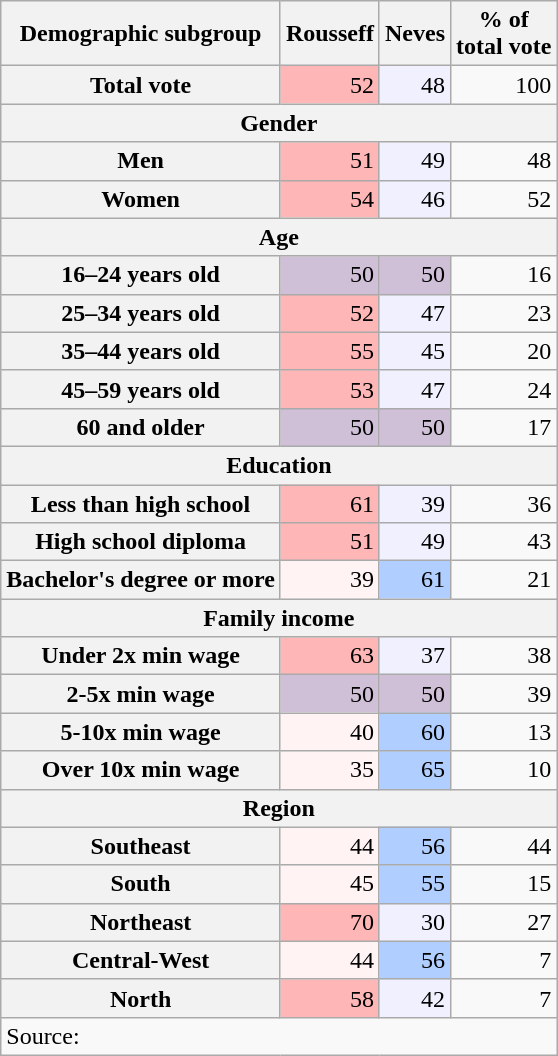<table class="wikitable plainrowheaders" style="text-align:right;">
<tr>
<th scope="col">Demographic subgroup</th>
<th>Rousseff</th>
<th>Neves</th>
<th>% of<br>total vote</th>
</tr>
<tr>
<th scope="row">Total vote</th>
<td style="background:#ffb6b6;">52</td>
<td style="background:#f0f0ff;">48</td>
<td>100</td>
</tr>
<tr>
<th colspan=5>Gender</th>
</tr>
<tr>
<th scope="row">Men</th>
<td style="background:#ffb6b6;">51</td>
<td style="background:#f0f0ff;">49</td>
<td>48</td>
</tr>
<tr>
<th scope="row">Women</th>
<td style="background:#ffb6b6;">54</td>
<td style="background:#f0f0ff;">46</td>
<td>52</td>
</tr>
<tr>
<th colspan=5>Age</th>
</tr>
<tr>
<th scope="row">16–24 years old</th>
<td style="background:#d0c0d7;">50</td>
<td style="background:#d0c0d7;">50</td>
<td>16</td>
</tr>
<tr>
<th scope="row">25–34 years old</th>
<td style="background:#ffb6b6;">52</td>
<td style="background:#f0f0ff;">47</td>
<td>23</td>
</tr>
<tr>
<th scope="row">35–44 years old</th>
<td style="background:#ffb6b6;">55</td>
<td style="background:#f0f0ff;">45</td>
<td>20</td>
</tr>
<tr>
<th scope="row">45–59 years old</th>
<td style="background:#ffb6b6;">53</td>
<td style="background:#f0f0ff;">47</td>
<td>24</td>
</tr>
<tr>
<th scope="row">60 and older</th>
<td style="background:#d0c0d7;">50</td>
<td style="background:#d0c0d7;">50</td>
<td>17</td>
</tr>
<tr>
<th colspan=5>Education</th>
</tr>
<tr>
<th scope="row">Less than high school</th>
<td style="background:#ffb6b6;">61</td>
<td style="background:#f0f0ff;">39</td>
<td>36</td>
</tr>
<tr>
<th scope="row">High school diploma</th>
<td style="background:#ffb6b6;">51</td>
<td style="background:#f0f0ff;">49</td>
<td>43</td>
</tr>
<tr>
<th scope="row">Bachelor's degree or more</th>
<td style="background:#fff3f3;">39</td>
<td style="background:#b0ceff;">61</td>
<td>21</td>
</tr>
<tr>
<th colspan=5>Family income</th>
</tr>
<tr>
<th scope="row">Under 2x min wage</th>
<td style="background:#ffb6b6;">63</td>
<td style="background:#f0f0ff;">37</td>
<td>38</td>
</tr>
<tr>
<th scope="row">2-5x min wage</th>
<td style="background:#d0c0d7;">50</td>
<td style="background:#d0c0d7;">50</td>
<td>39</td>
</tr>
<tr>
<th scope="row">5-10x min wage</th>
<td style="background:#fff3f3;">40</td>
<td style="background:#b0ceff;">60</td>
<td>13</td>
</tr>
<tr>
<th scope="row">Over 10x min wage</th>
<td style="background:#fff3f3;">35</td>
<td style="background:#b0ceff;">65</td>
<td>10</td>
</tr>
<tr>
<th colspan=5>Region</th>
</tr>
<tr>
<th scope="row">Southeast</th>
<td style="background:#fff3f3;">44</td>
<td style="background:#b0ceff;">56</td>
<td>44</td>
</tr>
<tr>
<th scope="row">South</th>
<td style="background:#fff3f3;">45</td>
<td style="background:#b0ceff;">55</td>
<td>15</td>
</tr>
<tr>
<th scope="row">Northeast</th>
<td style="background:#ffb6b6;">70</td>
<td style="background:#f0f0ff;">30</td>
<td>27</td>
</tr>
<tr>
<th scope="row">Central-West</th>
<td style="background:#fff3f3;">44</td>
<td style="background:#b0ceff;">56</td>
<td>7</td>
</tr>
<tr>
<th scope="row">North</th>
<td style="background:#ffb6b6;">58</td>
<td style="background:#f0f0ff;">42</td>
<td>7</td>
</tr>
<tr>
<td align=left colspan=4>Source: </td>
</tr>
</table>
